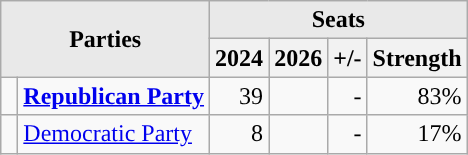<table class=wikitable>
<tr>
<th style="background-color:#E9E9E9" align=center rowspan=2 colspan=2>Parties</th>
<th style="background-color:#E9E9E9" align=center colspan=5>Seats</th>
</tr>
<tr bgcolor=#E9E9E9>
<th>2024</th>
<th>2026</th>
<th>+/-</th>
<th>Strength</th>
</tr>
<tr>
<td style="background-color:"> </td>
<td><strong><a href='#'>Republican Party</a></strong></td>
<td align=right>39</td>
<td align=right></td>
<td align=right>-</td>
<td align=right>83%</td>
</tr>
<tr>
<td style="background-color:"> </td>
<td><a href='#'>Democratic Party</a></td>
<td align=right>8</td>
<td align=right></td>
<td align=right>-</td>
<td align=right>17%</td>
</tr>
</table>
